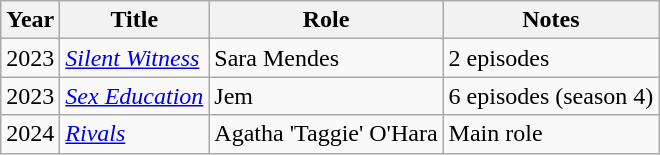<table class="wikitable sortable">
<tr>
<th>Year</th>
<th>Title</th>
<th>Role</th>
<th class="unsortable">Notes</th>
</tr>
<tr>
<td>2023</td>
<td><em><a href='#'>Silent Witness</a></em></td>
<td>Sara Mendes</td>
<td>2 episodes</td>
</tr>
<tr>
<td>2023</td>
<td><em><a href='#'>Sex Education</a></em></td>
<td>Jem</td>
<td>6 episodes (season 4)</td>
</tr>
<tr>
<td>2024</td>
<td><em><a href='#'>Rivals</a></em></td>
<td>Agatha 'Taggie' O'Hara</td>
<td>Main role</td>
</tr>
</table>
